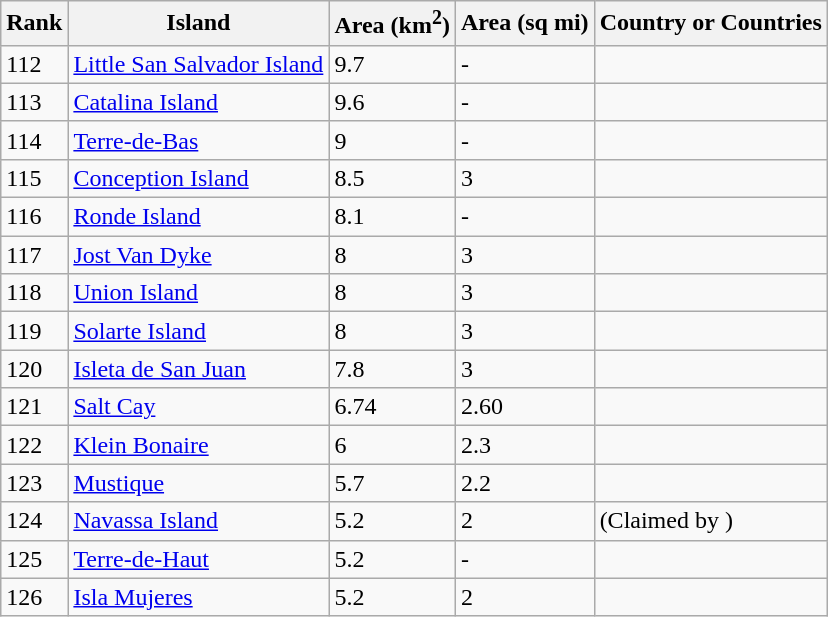<table class="wikitable sortable">
<tr>
<th>Rank</th>
<th>Island</th>
<th>Area (km<sup>2</sup>)</th>
<th>Area (sq mi)</th>
<th>Country or Countries</th>
</tr>
<tr>
<td>112</td>
<td><a href='#'>Little San Salvador Island</a></td>
<td>9.7</td>
<td>-</td>
<td></td>
</tr>
<tr>
<td>113</td>
<td><a href='#'>Catalina Island</a></td>
<td>9.6</td>
<td>-</td>
<td></td>
</tr>
<tr>
<td>114</td>
<td><a href='#'>Terre-de-Bas</a></td>
<td>9</td>
<td>-</td>
<td></td>
</tr>
<tr>
<td>115</td>
<td><a href='#'>Conception Island</a></td>
<td>8.5</td>
<td>3</td>
<td></td>
</tr>
<tr>
<td>116</td>
<td><a href='#'>Ronde Island</a></td>
<td>8.1</td>
<td>-</td>
<td></td>
</tr>
<tr>
<td>117</td>
<td><a href='#'>Jost Van Dyke</a></td>
<td>8</td>
<td>3</td>
<td></td>
</tr>
<tr>
<td>118</td>
<td><a href='#'>Union Island</a></td>
<td>8</td>
<td>3</td>
<td></td>
</tr>
<tr>
<td>119</td>
<td><a href='#'>Solarte Island</a></td>
<td>8</td>
<td>3</td>
<td></td>
</tr>
<tr>
<td>120</td>
<td><a href='#'>Isleta de San Juan</a></td>
<td>7.8</td>
<td>3</td>
<td></td>
</tr>
<tr>
<td>121</td>
<td><a href='#'>Salt Cay</a></td>
<td>6.74</td>
<td>2.60</td>
<td></td>
</tr>
<tr>
<td>122</td>
<td><a href='#'>Klein Bonaire</a></td>
<td>6</td>
<td>2.3</td>
<td></td>
</tr>
<tr>
<td>123</td>
<td><a href='#'>Mustique</a></td>
<td>5.7</td>
<td>2.2</td>
<td></td>
</tr>
<tr>
<td>124</td>
<td><a href='#'>Navassa Island</a></td>
<td>5.2</td>
<td>2</td>
<td> (Claimed by )</td>
</tr>
<tr>
<td>125</td>
<td><a href='#'>Terre-de-Haut</a></td>
<td>5.2</td>
<td>-</td>
<td></td>
</tr>
<tr>
<td>126</td>
<td><a href='#'>Isla Mujeres</a></td>
<td>5.2</td>
<td>2</td>
<td></td>
</tr>
</table>
